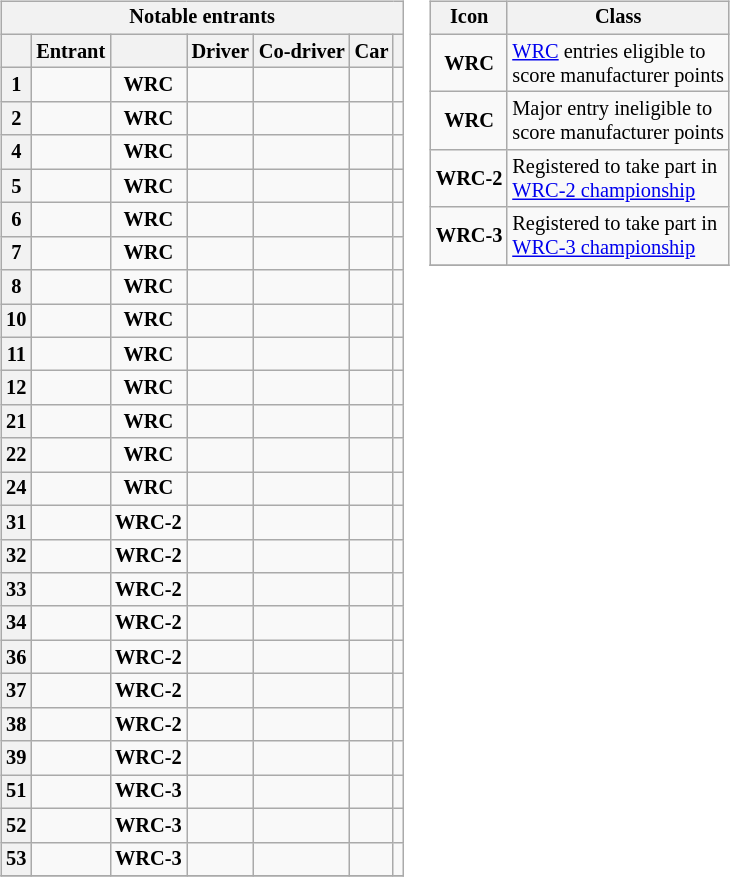<table>
<tr>
<td><br><table class="wikitable plainrowheaders sortable" style="font-size: 85%">
<tr>
<th scope=row colspan="7" style="text-align: center;"><strong>Notable entrants</strong></th>
</tr>
<tr>
<th scope=col></th>
<th scope=col>Entrant</th>
<th scope=col></th>
<th scope=col>Driver</th>
<th scope=col>Co-driver</th>
<th scope=col>Car</th>
<th scope=col></th>
</tr>
<tr>
<th scope=row style="text-align: center;">1</th>
<td></td>
<td align="center"><strong><span>WRC</span></strong></td>
<td></td>
<td></td>
<td></td>
<td align="center"></td>
</tr>
<tr>
<th scope=row style="text-align: center;">2</th>
<td></td>
<td align="center"><strong><span>WRC</span></strong></td>
<td></td>
<td></td>
<td></td>
<td align="center"></td>
</tr>
<tr>
<th scope=row style="text-align: center;">4</th>
<td></td>
<td align="center"><strong><span>WRC</span></strong></td>
<td></td>
<td></td>
<td></td>
<td align="center"></td>
</tr>
<tr>
<th scope=row style="text-align: center;">5</th>
<td></td>
<td align="center"><strong><span>WRC</span></strong></td>
<td></td>
<td></td>
<td></td>
<td align="center"></td>
</tr>
<tr>
<th scope=row style="text-align: center;">6</th>
<td></td>
<td align="center"><strong><span>WRC</span></strong></td>
<td></td>
<td></td>
<td></td>
<td align="center"></td>
</tr>
<tr>
<th scope=row style="text-align: center;">7</th>
<td></td>
<td align="center"><strong><span>WRC</span></strong></td>
<td></td>
<td></td>
<td></td>
<td align="center"></td>
</tr>
<tr>
<th scope=row style="text-align: center;">8</th>
<td></td>
<td align="center"><strong><span>WRC</span></strong></td>
<td></td>
<td></td>
<td></td>
<td align="center"></td>
</tr>
<tr>
<th scope=row style="text-align: center;">10</th>
<td></td>
<td align="center"><strong><span>WRC</span></strong></td>
<td></td>
<td></td>
<td></td>
<td align="center"></td>
</tr>
<tr>
<th scope=row style="text-align: center;">11</th>
<td></td>
<td align="center"><strong><span>WRC</span></strong></td>
<td></td>
<td></td>
<td></td>
<td align="center"></td>
</tr>
<tr>
<th scope=row style="text-align: center;">12</th>
<td></td>
<td align="center"><strong><span>WRC</span></strong></td>
<td></td>
<td></td>
<td></td>
<td align="center"></td>
</tr>
<tr>
<th scope=row style="text-align: center;">21</th>
<td></td>
<td align="center"><strong><span>WRC</span></strong></td>
<td></td>
<td></td>
<td></td>
<td align="center"></td>
</tr>
<tr>
<th scope=row style="text-align: center;">22</th>
<td></td>
<td align="center"><strong><span>WRC</span></strong></td>
<td></td>
<td></td>
<td></td>
<td align="center"></td>
</tr>
<tr>
<th scope=row style="text-align: center;">24</th>
<td></td>
<td align="center"><strong><span>WRC</span></strong></td>
<td></td>
<td></td>
<td></td>
<td align="center"></td>
</tr>
<tr>
<th scope=row style="text-align: center;">31</th>
<td></td>
<td align="center"><strong><span>WRC-2</span></strong></td>
<td></td>
<td></td>
<td></td>
<td align="center"></td>
</tr>
<tr>
<th scope=row style="text-align: center;">32</th>
<td></td>
<td align="center"><strong><span>WRC-2</span></strong></td>
<td></td>
<td></td>
<td></td>
<td align="center"></td>
</tr>
<tr>
<th scope=row style="text-align: center;">33</th>
<td></td>
<td align="center"><strong><span>WRC-2</span></strong></td>
<td></td>
<td></td>
<td></td>
<td align="center"></td>
</tr>
<tr>
<th scope=row style="text-align: center;">34</th>
<td></td>
<td align="center"><strong><span>WRC-2</span></strong></td>
<td></td>
<td></td>
<td></td>
<td align="center"></td>
</tr>
<tr>
<th scope=row style="text-align: center;">36</th>
<td></td>
<td align="center"><strong><span>WRC-2</span></strong></td>
<td></td>
<td></td>
<td></td>
<td align="center"></td>
</tr>
<tr>
<th scope=row style="text-align: center;">37</th>
<td></td>
<td align="center"><strong><span>WRC-2</span></strong></td>
<td></td>
<td></td>
<td></td>
<td align="center"></td>
</tr>
<tr>
<th scope=row style="text-align: center;">38</th>
<td></td>
<td align="center"><strong><span>WRC-2</span></strong></td>
<td></td>
<td></td>
<td></td>
<td align="center"></td>
</tr>
<tr>
<th scope=row style="text-align: center;">39</th>
<td></td>
<td align="center"><strong><span>WRC-2</span></strong></td>
<td></td>
<td></td>
<td></td>
<td align="center"></td>
</tr>
<tr>
<th scope=row style="text-align: center;">51</th>
<td></td>
<td align="center"><strong><span>WRC-3</span></strong></td>
<td></td>
<td></td>
<td></td>
<td align="center"></td>
</tr>
<tr>
<th scope=row style="text-align: center;">52</th>
<td></td>
<td align="center"><strong><span>WRC-3</span></strong></td>
<td></td>
<td></td>
<td></td>
<td align="center"></td>
</tr>
<tr>
<th scope=row style="text-align: center;">53</th>
<td></td>
<td align="center"><strong><span>WRC-3</span></strong></td>
<td></td>
<td></td>
<td></td>
<td align="center"></td>
</tr>
<tr>
</tr>
</table>
</td>
<td valign="top"><br><table align="right" class="wikitable" style="font-size: 85%;">
<tr>
<th>Icon</th>
<th>Class</th>
</tr>
<tr>
<td align="center"><strong><span>WRC</span></strong></td>
<td><a href='#'>WRC</a> entries eligible to<br>score manufacturer points</td>
</tr>
<tr>
<td align="center"><strong><span>WRC</span></strong></td>
<td>Major entry ineligible to<br>score manufacturer points</td>
</tr>
<tr>
<td align="center"><strong><span>WRC-2</span></strong></td>
<td>Registered to take part in<br><a href='#'>WRC-2 championship</a></td>
</tr>
<tr>
<td align="center"><strong><span>WRC-3</span></strong></td>
<td>Registered to take part in<br><a href='#'>WRC-3 championship</a></td>
</tr>
<tr>
</tr>
</table>
</td>
</tr>
</table>
